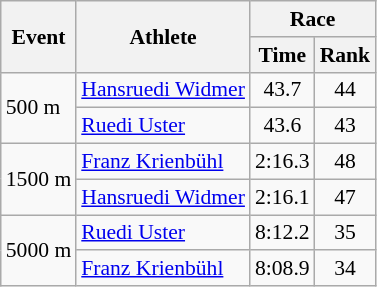<table class="wikitable" border="1" style="font-size:90%">
<tr>
<th rowspan=2>Event</th>
<th rowspan=2>Athlete</th>
<th colspan=2>Race</th>
</tr>
<tr>
<th>Time</th>
<th>Rank</th>
</tr>
<tr>
<td rowspan=2>500 m</td>
<td><a href='#'>Hansruedi Widmer</a></td>
<td align=center>43.7</td>
<td align=center>44</td>
</tr>
<tr>
<td><a href='#'>Ruedi Uster</a></td>
<td align=center>43.6</td>
<td align=center>43</td>
</tr>
<tr>
<td rowspan=2>1500 m</td>
<td><a href='#'>Franz Krienbühl</a></td>
<td align=center>2:16.3</td>
<td align=center>48</td>
</tr>
<tr>
<td><a href='#'>Hansruedi Widmer</a></td>
<td align=center>2:16.1</td>
<td align=center>47</td>
</tr>
<tr>
<td rowspan=2>5000 m</td>
<td><a href='#'>Ruedi Uster</a></td>
<td align=center>8:12.2</td>
<td align=center>35</td>
</tr>
<tr>
<td><a href='#'>Franz Krienbühl</a></td>
<td align=center>8:08.9</td>
<td align=center>34</td>
</tr>
</table>
